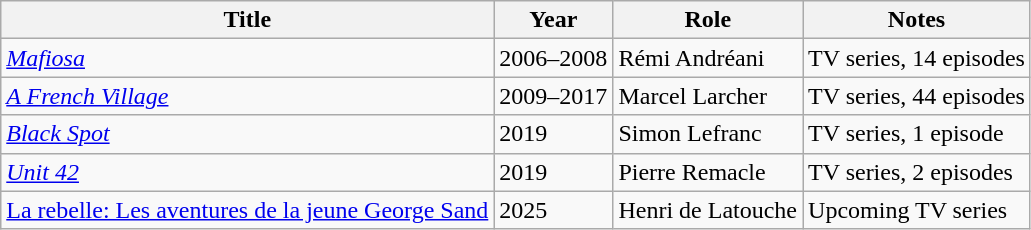<table class="wikitable sortable">
<tr>
<th>Title</th>
<th>Year</th>
<th>Role</th>
<th class="unsortable">Notes</th>
</tr>
<tr>
<td><em><a href='#'>Mafiosa</a></em></td>
<td>2006–2008</td>
<td>Rémi Andréani</td>
<td>TV series, 14 episodes</td>
</tr>
<tr>
<td><em><a href='#'>A French Village</a></em></td>
<td>2009–2017</td>
<td>Marcel Larcher</td>
<td>TV series, 44 episodes</td>
</tr>
<tr>
<td><em><a href='#'>Black Spot</a></em></td>
<td>2019</td>
<td>Simon Lefranc</td>
<td>TV series, 1 episode</td>
</tr>
<tr>
<td><em><a href='#'>Unit 42</a></em></td>
<td>2019</td>
<td>Pierre Remacle</td>
<td>TV series, 2 episodes</td>
</tr>
<tr>
<td><a href='#'>La rebelle: Les aventures de la jeune George Sand</a></td>
<td>2025</td>
<td>Henri de Latouche</td>
<td>Upcoming TV series</td>
</tr>
</table>
